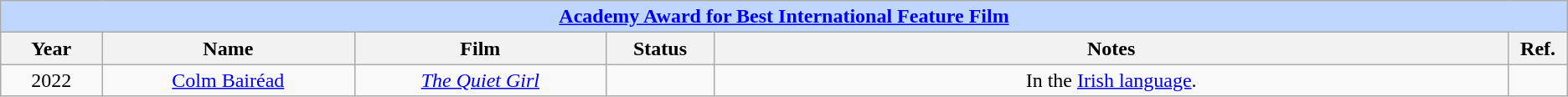<table class="wikitable" style="text-align: center">
<tr ---- bgcolor="#bfd7ff">
<td colspan=6 align=center><strong><a href='#'>Academy Award for Best International Feature Film</a></strong></td>
</tr>
<tr ---- bgcolor="#ebf5ff">
<th width="75">Year</th>
<th width="200">Name</th>
<th width="200">Film</th>
<th width="80">Status</th>
<th width="650">Notes</th>
<th width="40">Ref.</th>
</tr>
<tr>
<td>2022</td>
<td><a href='#'>Colm Bairéad</a></td>
<td><em><a href='#'>The Quiet Girl</a></em></td>
<td></td>
<td>In the <a href='#'>Irish language</a>.</td>
<td></td>
</tr>
</table>
